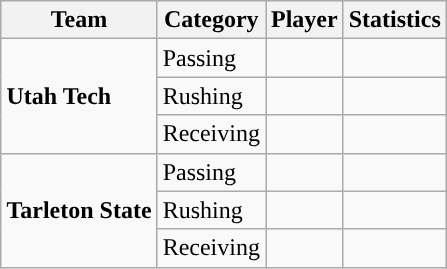<table class="wikitable" style="float: right;">
<tr>
<th>Team</th>
<th>Category</th>
<th>Player</th>
<th>Statistics</th>
</tr>
<tr>
<td rowspan=3><strong>Utah Tech</strong></td>
<td>Passing</td>
<td></td>
<td></td>
</tr>
<tr>
<td>Rushing</td>
<td></td>
<td></td>
</tr>
<tr>
<td>Receiving</td>
<td></td>
<td></td>
</tr>
<tr>
<td rowspan=3><strong>Tarleton State</strong></td>
<td>Passing</td>
<td></td>
<td></td>
</tr>
<tr>
<td>Rushing</td>
<td></td>
<td></td>
</tr>
<tr>
<td>Receiving</td>
<td></td>
<td></td>
</tr>
</table>
